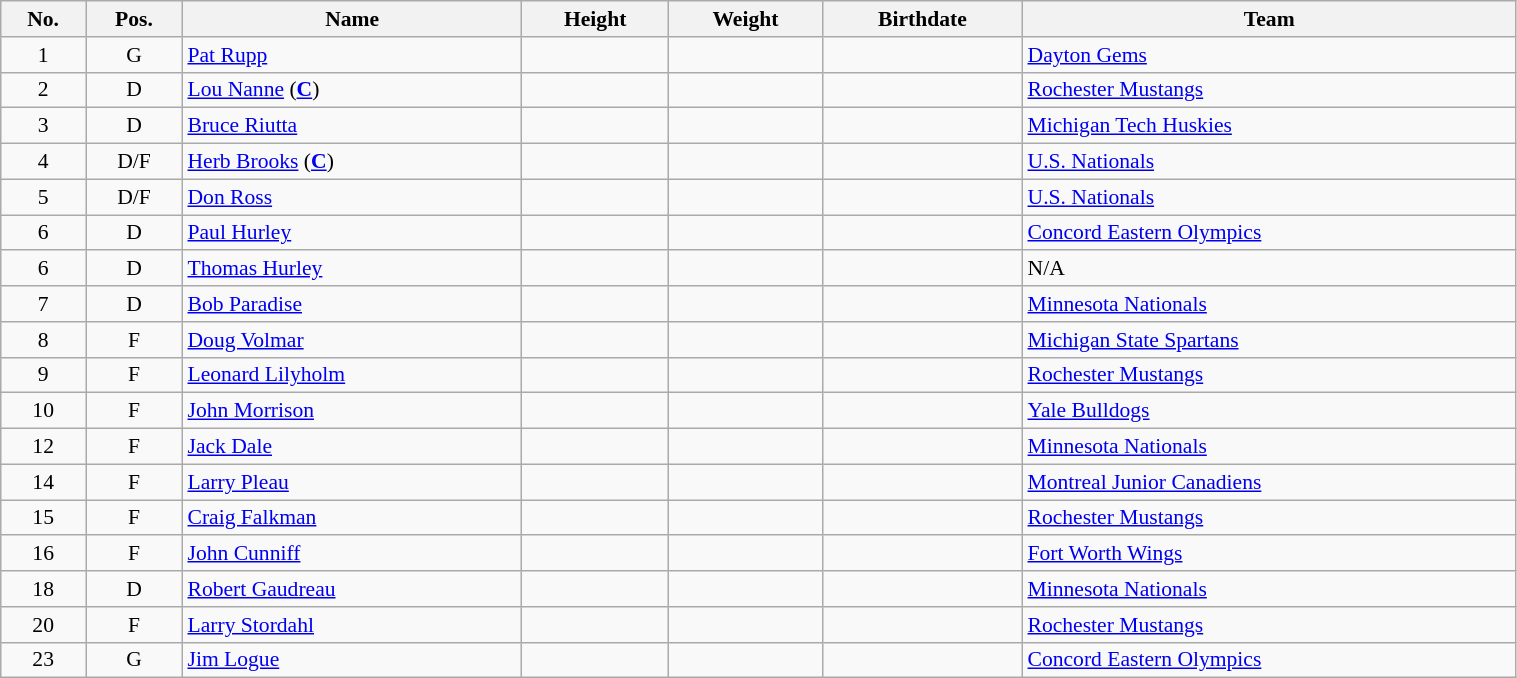<table class="wikitable sortable" width="80%" style="font-size: 90%; text-align: center;">
<tr>
<th>No.</th>
<th>Pos.</th>
<th>Name</th>
<th>Height</th>
<th>Weight</th>
<th>Birthdate</th>
<th>Team</th>
</tr>
<tr>
<td>1</td>
<td>G</td>
<td style="text-align:left;"><a href='#'>Pat Rupp</a></td>
<td></td>
<td></td>
<td style="text-align:right;"></td>
<td style="text-align:left;"> <a href='#'>Dayton Gems</a></td>
</tr>
<tr>
<td>2</td>
<td>D</td>
<td style="text-align:left;"><a href='#'>Lou Nanne</a> (<strong><a href='#'>C</a></strong>)</td>
<td></td>
<td></td>
<td style="text-align:right;"></td>
<td style="text-align:left;"> <a href='#'>Rochester Mustangs</a></td>
</tr>
<tr>
<td>3</td>
<td>D</td>
<td style="text-align:left;"><a href='#'>Bruce Riutta</a></td>
<td></td>
<td></td>
<td style="text-align:right;"></td>
<td style="text-align:left;"> <a href='#'>Michigan Tech Huskies</a></td>
</tr>
<tr>
<td>4</td>
<td>D/F</td>
<td style="text-align:left;"><a href='#'>Herb Brooks</a> (<strong><a href='#'>C</a></strong>)</td>
<td></td>
<td></td>
<td style="text-align:right;"></td>
<td style="text-align:left;"> <a href='#'>U.S. Nationals</a></td>
</tr>
<tr>
<td>5</td>
<td>D/F</td>
<td style="text-align:left;"><a href='#'>Don Ross</a></td>
<td></td>
<td></td>
<td style="text-align:right;"></td>
<td style="text-align:left;"> <a href='#'>U.S. Nationals</a></td>
</tr>
<tr>
<td>6</td>
<td>D</td>
<td style="text-align:left;"><a href='#'>Paul Hurley</a></td>
<td></td>
<td></td>
<td style="text-align:right;"></td>
<td style="text-align:left;"> <a href='#'>Concord Eastern Olympics</a></td>
</tr>
<tr>
<td>6</td>
<td>D</td>
<td style="text-align:left;"><a href='#'>Thomas Hurley</a></td>
<td></td>
<td></td>
<td style="text-align:right;"></td>
<td style="text-align:left;">N/A</td>
</tr>
<tr>
<td>7</td>
<td>D</td>
<td style="text-align:left;"><a href='#'>Bob Paradise</a></td>
<td></td>
<td></td>
<td style="text-align:right;"></td>
<td style="text-align:left;"> <a href='#'>Minnesota Nationals</a></td>
</tr>
<tr>
<td>8</td>
<td>F</td>
<td style="text-align:left;"><a href='#'>Doug Volmar</a></td>
<td></td>
<td></td>
<td style="text-align:right;"></td>
<td style="text-align:left;"> <a href='#'>Michigan State Spartans</a></td>
</tr>
<tr>
<td>9</td>
<td>F</td>
<td style="text-align:left;"><a href='#'>Leonard Lilyholm</a></td>
<td></td>
<td></td>
<td style="text-align:right;"></td>
<td style="text-align:left;"> <a href='#'>Rochester Mustangs</a></td>
</tr>
<tr>
<td>10</td>
<td>F</td>
<td style="text-align:left;"><a href='#'>John Morrison</a></td>
<td></td>
<td></td>
<td style="text-align:right;"></td>
<td style="text-align:left;"> <a href='#'>Yale Bulldogs</a></td>
</tr>
<tr>
<td>12</td>
<td>F</td>
<td style="text-align:left;"><a href='#'>Jack Dale</a></td>
<td></td>
<td></td>
<td style="text-align:right;"></td>
<td style="text-align:left;"> <a href='#'>Minnesota Nationals</a></td>
</tr>
<tr>
<td>14</td>
<td>F</td>
<td style="text-align:left;"><a href='#'>Larry Pleau</a></td>
<td></td>
<td></td>
<td style="text-align:right;"></td>
<td style="text-align:left;"> <a href='#'>Montreal Junior Canadiens</a></td>
</tr>
<tr>
<td>15</td>
<td>F</td>
<td style="text-align:left;"><a href='#'>Craig Falkman</a></td>
<td></td>
<td></td>
<td style="text-align:right;"></td>
<td style="text-align:left;"> <a href='#'>Rochester Mustangs</a></td>
</tr>
<tr>
<td>16</td>
<td>F</td>
<td style="text-align:left;"><a href='#'>John Cunniff</a></td>
<td></td>
<td></td>
<td style="text-align:right;"></td>
<td style="text-align:left;"> <a href='#'>Fort Worth Wings</a></td>
</tr>
<tr>
<td>18</td>
<td>D</td>
<td style="text-align:left;"><a href='#'>Robert Gaudreau</a></td>
<td></td>
<td></td>
<td style="text-align:right;"></td>
<td style="text-align:left;"> <a href='#'>Minnesota Nationals</a></td>
</tr>
<tr>
<td>20</td>
<td>F</td>
<td style="text-align:left;"><a href='#'>Larry Stordahl</a></td>
<td></td>
<td></td>
<td style="text-align:right;"></td>
<td style="text-align:left;"> <a href='#'>Rochester Mustangs</a></td>
</tr>
<tr>
<td>23</td>
<td>G</td>
<td style="text-align:left;"><a href='#'>Jim Logue</a></td>
<td></td>
<td></td>
<td style="text-align:right;"></td>
<td style="text-align:left;"> <a href='#'>Concord Eastern Olympics</a></td>
</tr>
</table>
